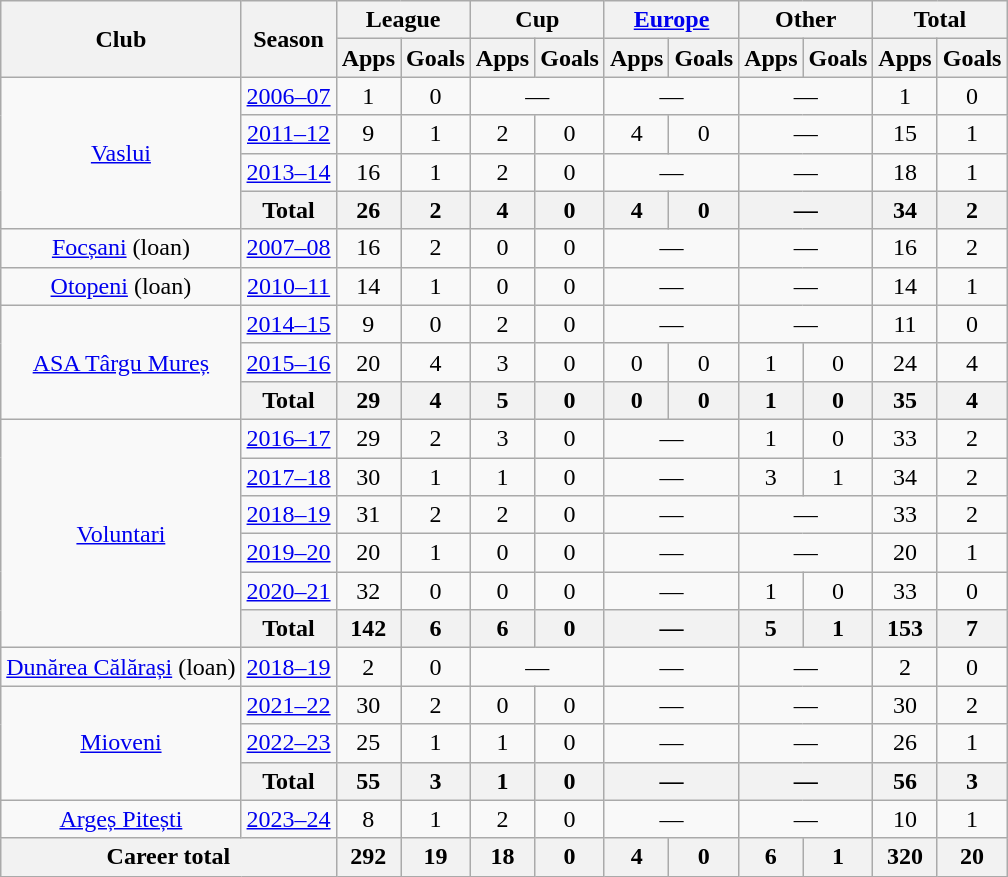<table class="wikitable" style="text-align: center;">
<tr>
<th rowspan="2">Club</th>
<th rowspan="2">Season</th>
<th colspan="2">League</th>
<th colspan="2">Cup</th>
<th colspan="2"><a href='#'>Europe</a></th>
<th colspan="2">Other</th>
<th colspan="2">Total</th>
</tr>
<tr>
<th>Apps</th>
<th>Goals</th>
<th>Apps</th>
<th>Goals</th>
<th>Apps</th>
<th>Goals</th>
<th>Apps</th>
<th>Goals</th>
<th>Apps</th>
<th>Goals</th>
</tr>
<tr>
<td rowspan="4"><a href='#'>Vaslui</a></td>
<td><a href='#'>2006–07</a></td>
<td>1</td>
<td>0</td>
<td colspan="2">—</td>
<td colspan="2">—</td>
<td colspan="2">—</td>
<td>1</td>
<td>0</td>
</tr>
<tr>
<td><a href='#'>2011–12</a></td>
<td>9</td>
<td>1</td>
<td>2</td>
<td>0</td>
<td>4</td>
<td>0</td>
<td colspan="2">—</td>
<td>15</td>
<td>1</td>
</tr>
<tr>
<td><a href='#'>2013–14</a></td>
<td>16</td>
<td>1</td>
<td>2</td>
<td>0</td>
<td colspan="2">—</td>
<td colspan="2">—</td>
<td>18</td>
<td>1</td>
</tr>
<tr>
<th>Total</th>
<th>26</th>
<th>2</th>
<th>4</th>
<th>0</th>
<th>4</th>
<th>0</th>
<th colspan="2">—</th>
<th>34</th>
<th>2</th>
</tr>
<tr>
<td><a href='#'>Focșani</a> (loan)</td>
<td><a href='#'>2007–08</a></td>
<td>16</td>
<td>2</td>
<td>0</td>
<td>0</td>
<td colspan="2">—</td>
<td colspan="2">—</td>
<td>16</td>
<td>2</td>
</tr>
<tr>
<td><a href='#'>Otopeni</a> (loan)</td>
<td><a href='#'>2010–11</a></td>
<td>14</td>
<td>1</td>
<td>0</td>
<td>0</td>
<td colspan="2">—</td>
<td colspan="2">—</td>
<td>14</td>
<td>1</td>
</tr>
<tr>
<td rowspan="3"><a href='#'>ASA Târgu Mureș</a></td>
<td><a href='#'>2014–15</a></td>
<td>9</td>
<td>0</td>
<td>2</td>
<td>0</td>
<td colspan="2">—</td>
<td colspan="2">—</td>
<td>11</td>
<td>0</td>
</tr>
<tr>
<td><a href='#'>2015–16</a></td>
<td>20</td>
<td>4</td>
<td>3</td>
<td>0</td>
<td>0</td>
<td>0</td>
<td>1</td>
<td>0</td>
<td>24</td>
<td>4</td>
</tr>
<tr>
<th>Total</th>
<th>29</th>
<th>4</th>
<th>5</th>
<th>0</th>
<th>0</th>
<th>0</th>
<th>1</th>
<th>0</th>
<th>35</th>
<th>4</th>
</tr>
<tr>
<td rowspan="6"><a href='#'>Voluntari</a></td>
<td><a href='#'>2016–17</a></td>
<td>29</td>
<td>2</td>
<td>3</td>
<td>0</td>
<td colspan="2">—</td>
<td>1</td>
<td>0</td>
<td>33</td>
<td>2</td>
</tr>
<tr>
<td><a href='#'>2017–18</a></td>
<td>30</td>
<td>1</td>
<td>1</td>
<td>0</td>
<td colspan="2">—</td>
<td>3</td>
<td>1</td>
<td>34</td>
<td>2</td>
</tr>
<tr>
<td><a href='#'>2018–19</a></td>
<td>31</td>
<td>2</td>
<td>2</td>
<td>0</td>
<td colspan="2">—</td>
<td colspan="2">—</td>
<td>33</td>
<td>2</td>
</tr>
<tr>
<td><a href='#'>2019–20</a></td>
<td>20</td>
<td>1</td>
<td>0</td>
<td>0</td>
<td colspan="2">—</td>
<td colspan="2">—</td>
<td>20</td>
<td>1</td>
</tr>
<tr>
<td><a href='#'>2020–21</a></td>
<td>32</td>
<td>0</td>
<td>0</td>
<td>0</td>
<td colspan="2">—</td>
<td>1</td>
<td>0</td>
<td>33</td>
<td>0</td>
</tr>
<tr>
<th>Total</th>
<th>142</th>
<th>6</th>
<th>6</th>
<th>0</th>
<th colspan="2">—</th>
<th>5</th>
<th>1</th>
<th>153</th>
<th>7</th>
</tr>
<tr>
<td><a href='#'>Dunărea Călărași</a> (loan)</td>
<td><a href='#'>2018–19</a></td>
<td>2</td>
<td>0</td>
<td colspan="2">—</td>
<td colspan="2">—</td>
<td colspan="2">—</td>
<td>2</td>
<td>0</td>
</tr>
<tr>
<td rowspan="3"><a href='#'>Mioveni</a></td>
<td><a href='#'>2021–22</a></td>
<td>30</td>
<td>2</td>
<td>0</td>
<td>0</td>
<td colspan="2">—</td>
<td colspan="2">—</td>
<td>30</td>
<td>2</td>
</tr>
<tr>
<td><a href='#'>2022–23</a></td>
<td>25</td>
<td>1</td>
<td>1</td>
<td>0</td>
<td colspan="2">—</td>
<td colspan="2">—</td>
<td>26</td>
<td>1</td>
</tr>
<tr>
<th>Total</th>
<th>55</th>
<th>3</th>
<th>1</th>
<th>0</th>
<th colspan="2">—</th>
<th colspan="2">—</th>
<th>56</th>
<th>3</th>
</tr>
<tr>
<td rowspan="1"><a href='#'>Argeș Pitești</a></td>
<td><a href='#'>2023–24</a></td>
<td>8</td>
<td>1</td>
<td>2</td>
<td>0</td>
<td colspan="2">—</td>
<td colspan="2">—</td>
<td>10</td>
<td>1</td>
</tr>
<tr>
<th colspan="2">Career total</th>
<th>292</th>
<th>19</th>
<th>18</th>
<th>0</th>
<th>4</th>
<th>0</th>
<th>6</th>
<th>1</th>
<th>320</th>
<th>20</th>
</tr>
</table>
